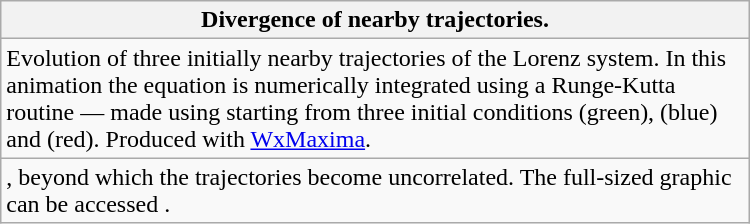<table class="wikitable" style=width:500px>
<tr>
<th>Divergence of nearby trajectories.</th>
</tr>
<tr>
<td> Evolution of three initially nearby trajectories of the Lorenz system.  In this animation the equation is numerically integrated using a Runge-Kutta routine  — made using starting from three initial conditions  (green),  (blue) and  (red).  Produced with <a href='#'>WxMaxima</a>.</td>
</tr>
<tr>
<td>, beyond which the trajectories become uncorrelated.  The full-sized graphic can be accessed .</td>
</tr>
</table>
